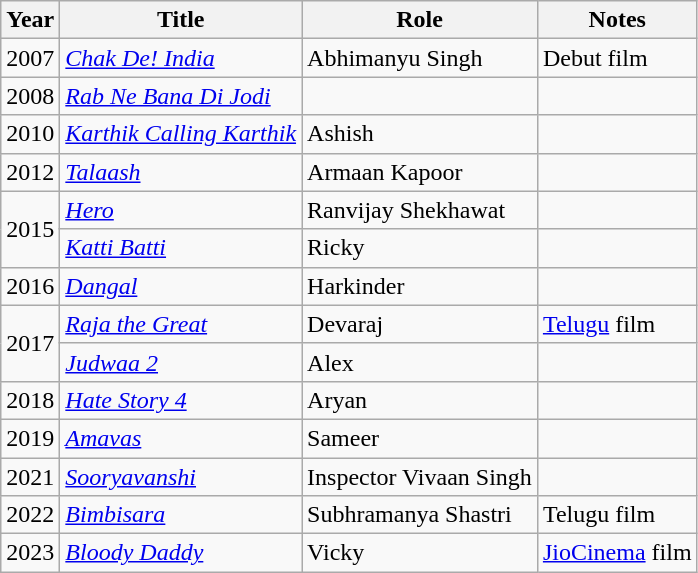<table class="wikitable sortable">
<tr>
<th>Year</th>
<th>Title</th>
<th>Role</th>
<th>Notes</th>
</tr>
<tr>
<td>2007</td>
<td><em><a href='#'>Chak De! India</a></em></td>
<td>Abhimanyu Singh</td>
<td>Debut film</td>
</tr>
<tr>
<td>2008</td>
<td><em><a href='#'>Rab Ne Bana Di Jodi</a></em></td>
<td></td>
<td></td>
</tr>
<tr>
<td>2010</td>
<td><em><a href='#'>Karthik Calling Karthik</a></em></td>
<td>Ashish</td>
<td></td>
</tr>
<tr>
<td>2012</td>
<td><em><a href='#'>Talaash</a></em></td>
<td>Armaan Kapoor</td>
<td></td>
</tr>
<tr>
<td rowspan="2">2015</td>
<td><em><a href='#'>Hero</a></em></td>
<td>Ranvijay Shekhawat</td>
<td></td>
</tr>
<tr>
<td><em><a href='#'>Katti Batti</a></em></td>
<td>Ricky</td>
<td></td>
</tr>
<tr>
<td>2016</td>
<td><em><a href='#'>Dangal</a></em></td>
<td>Harkinder</td>
<td></td>
</tr>
<tr>
<td rowspan="2">2017</td>
<td><em><a href='#'>Raja the Great</a></em></td>
<td>Devaraj</td>
<td><a href='#'>Telugu</a> film</td>
</tr>
<tr>
<td><em><a href='#'>Judwaa 2</a></em></td>
<td>Alex</td>
<td></td>
</tr>
<tr>
<td>2018</td>
<td><em><a href='#'>Hate Story 4</a></em></td>
<td>Aryan</td>
<td></td>
</tr>
<tr>
<td>2019</td>
<td><em><a href='#'>Amavas</a></em></td>
<td>Sameer</td>
<td></td>
</tr>
<tr>
<td>2021</td>
<td><em><a href='#'>Sooryavanshi</a> </em></td>
<td>Inspector Vivaan Singh</td>
<td></td>
</tr>
<tr>
<td>2022</td>
<td><em><a href='#'>Bimbisara</a></em></td>
<td>Subhramanya Shastri</td>
<td>Telugu film</td>
</tr>
<tr>
<td>2023</td>
<td><em><a href='#'>Bloody Daddy</a></em></td>
<td>Vicky</td>
<td><a href='#'>JioCinema</a> film</td>
</tr>
</table>
